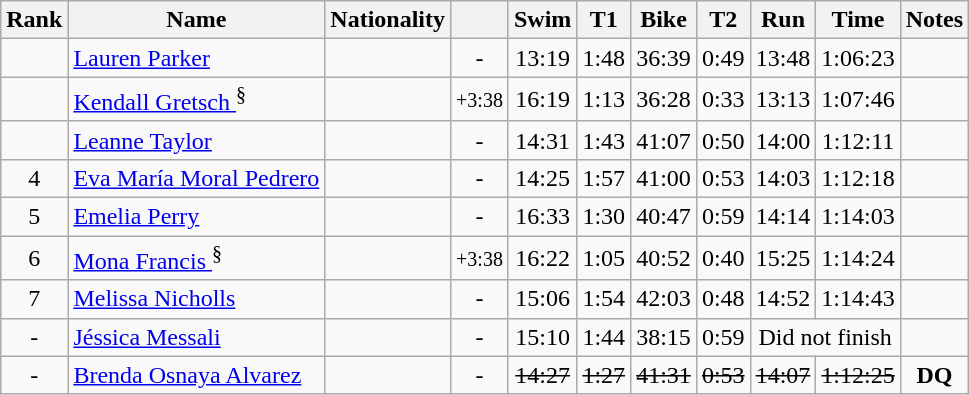<table class="wikitable sortable" style="text-align:center">
<tr>
<th>Rank</th>
<th>Name</th>
<th>Nationality</th>
<th></th>
<th>Swim</th>
<th>T1</th>
<th>Bike</th>
<th>T2</th>
<th>Run</th>
<th>Time</th>
<th>Notes</th>
</tr>
<tr>
<td></td>
<td align="left"><a href='#'>Lauren Parker </a><br></td>
<td align=left></td>
<td>-</td>
<td>13:19</td>
<td>1:48</td>
<td>36:39</td>
<td>0:49</td>
<td>13:48</td>
<td>1:06:23</td>
<td></td>
</tr>
<tr>
<td></td>
<td align="left"><a href='#'>Kendall Gretsch </a><sup>§</sup><br></td>
<td align=left></td>
<td><small>+3:38</small></td>
<td>16:19</td>
<td>1:13</td>
<td>36:28</td>
<td>0:33</td>
<td>13:13</td>
<td>1:07:46</td>
<td></td>
</tr>
<tr>
<td></td>
<td align="left"><a href='#'>Leanne Taylor </a><br></td>
<td align=left></td>
<td>-</td>
<td>14:31</td>
<td>1:43</td>
<td>41:07</td>
<td>0:50</td>
<td>14:00</td>
<td>1:12:11</td>
<td></td>
</tr>
<tr>
<td>4</td>
<td align="left"><a href='#'>Eva María Moral Pedrero </a><br></td>
<td align=left></td>
<td>-</td>
<td>14:25</td>
<td>1:57</td>
<td>41:00</td>
<td>0:53</td>
<td>14:03</td>
<td>1:12:18</td>
<td></td>
</tr>
<tr>
<td>5</td>
<td align="left"><a href='#'>Emelia Perry </a><br></td>
<td align=left></td>
<td>-</td>
<td>16:33</td>
<td>1:30</td>
<td>40:47</td>
<td>0:59</td>
<td>14:14</td>
<td>1:14:03</td>
<td></td>
</tr>
<tr>
<td>6</td>
<td align="left"><a href='#'>Mona Francis </a><sup>§</sup><br></td>
<td align=left></td>
<td><small>+3:38</small></td>
<td>16:22</td>
<td>1:05</td>
<td>40:52</td>
<td>0:40</td>
<td>15:25</td>
<td>1:14:24</td>
<td></td>
</tr>
<tr>
<td>7</td>
<td align="left"><a href='#'>Melissa Nicholls </a><br></td>
<td align=left></td>
<td>-</td>
<td>15:06</td>
<td>1:54</td>
<td>42:03</td>
<td>0:48</td>
<td>14:52</td>
<td>1:14:43</td>
<td></td>
</tr>
<tr>
<td>-</td>
<td align="left"><a href='#'>Jéssica Messali</a><br></td>
<td align=left></td>
<td>-</td>
<td>15:10</td>
<td>1:44</td>
<td>38:15</td>
<td>0:59</td>
<td colspan="2">Did not finish</td>
<td></td>
</tr>
<tr>
<td>-</td>
<td align="left"><a href='#'>Brenda Osnaya Alvarez</a><br></td>
<td align=left></td>
<td>-</td>
<td><s>14:27</s></td>
<td><s>1:27</s></td>
<td><s>41:31</s></td>
<td><s>0:53</s></td>
<td><s>14:07</s></td>
<td><s>1:12:25</s></td>
<td><strong>DQ</strong></td>
</tr>
</table>
